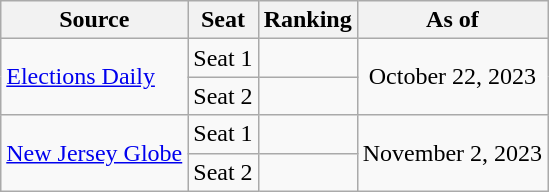<table class="wikitable" style="text-align:center">
<tr>
<th>Source</th>
<th>Seat</th>
<th>Ranking</th>
<th>As of</th>
</tr>
<tr>
<td align=left rowspan="2"><a href='#'>Elections Daily</a></td>
<td>Seat 1</td>
<td></td>
<td rowspan="2">October 22, 2023</td>
</tr>
<tr>
<td>Seat 2</td>
<td></td>
</tr>
<tr>
<td align=left rowspan="2"><a href='#'>New Jersey Globe</a></td>
<td>Seat 1</td>
<td></td>
<td rowspan="2">November 2, 2023</td>
</tr>
<tr>
<td>Seat 2</td>
<td></td>
</tr>
</table>
